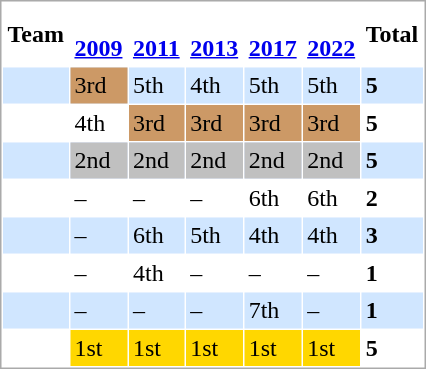<table border="0" cellspacing="1" cellpadding="3" style="border: 1px solid #aaaaaa;">
<tr bgcolor=>
<td><strong>Team</strong></td>
<td><strong><br><a href='#'>2009</a></strong></td>
<td><strong><br><a href='#'>2011</a></strong></td>
<td><strong><br><a href='#'>2013</a></strong></td>
<td><strong><br><a href='#'>2017</a></strong></td>
<td><strong><br><a href='#'>2022</a></strong></td>
<td><strong>Total</strong></td>
</tr>
<tr bgcolor=#D0E6FF>
<td></td>
<td bgcolor=#cc9966>3rd</td>
<td>5th</td>
<td>4th</td>
<td>5th</td>
<td>5th</td>
<td><strong>5</strong></td>
</tr>
<tr bgcolor=#FFFFFF>
<td></td>
<td>4th</td>
<td bgcolor=#cc9966>3rd</td>
<td bgcolor=#cc9966>3rd</td>
<td bgcolor=#cc9966>3rd</td>
<td bgcolor=#cc9966>3rd</td>
<td><strong>5</strong></td>
</tr>
<tr bgcolor=#D0E6FF>
<td></td>
<td bgcolor=silver>2nd</td>
<td bgcolor=silver>2nd</td>
<td bgcolor=silver>2nd</td>
<td bgcolor=silver>2nd</td>
<td bgcolor=silver>2nd</td>
<td><strong>5</strong></td>
</tr>
<tr bgcolor=#FFFFFF>
<td></td>
<td>–</td>
<td>–</td>
<td>–</td>
<td>6th</td>
<td>6th</td>
<td><strong>2</strong></td>
</tr>
<tr bgcolor=#D0E6FF>
<td></td>
<td>–</td>
<td>6th</td>
<td>5th</td>
<td>4th</td>
<td>4th</td>
<td><strong>3</strong></td>
</tr>
<tr bgcolor=#FFFFFF>
<td></td>
<td>–</td>
<td>4th</td>
<td>–</td>
<td>–</td>
<td>–</td>
<td><strong>1</strong></td>
</tr>
<tr bgcolor=#D0E6FF>
<td></td>
<td>–</td>
<td>–</td>
<td>–</td>
<td>7th</td>
<td>–</td>
<td><strong>1</strong></td>
</tr>
<tr bgcolor=#FFFFFF>
<td></td>
<td bgcolor=gold>1st</td>
<td bgcolor=gold>1st</td>
<td bgcolor=gold>1st</td>
<td bgcolor=gold>1st</td>
<td bgcolor=gold>1st</td>
<td><strong>5</strong></td>
</tr>
</table>
